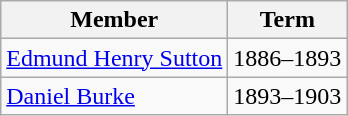<table class="wikitable">
<tr>
<th>Member</th>
<th>Term</th>
</tr>
<tr>
<td><a href='#'>Edmund Henry Sutton</a></td>
<td>1886–1893</td>
</tr>
<tr>
<td><a href='#'>Daniel Burke</a></td>
<td>1893–1903</td>
</tr>
</table>
